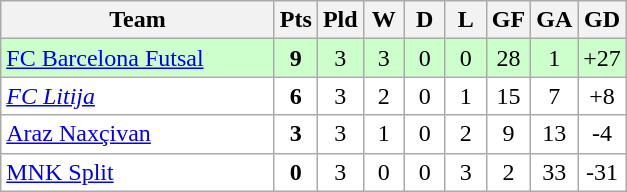<table class="wikitable" style="text-align: center;">
<tr>
<th width="175">Team</th>
<th width="20">Pts</th>
<th width="20">Pld</th>
<th width="20">W</th>
<th width="20">D</th>
<th width="20">L</th>
<th width="20">GF</th>
<th width="20">GA</th>
<th width="20">GD</th>
</tr>
<tr bgcolor=#ccffcc>
<td align="left"> <a href='#'>FC Barcelona Futsal</a></td>
<td><strong>9</strong></td>
<td>3</td>
<td>3</td>
<td>0</td>
<td>0</td>
<td>28</td>
<td>1</td>
<td>+27</td>
</tr>
<tr bgcolor=ffffff>
<td align="left"> <em><a href='#'>FC Litija</a></em></td>
<td><strong>6</strong></td>
<td>3</td>
<td>2</td>
<td>0</td>
<td>1</td>
<td>15</td>
<td>7</td>
<td>+8</td>
</tr>
<tr bgcolor=ffffff>
<td align="left"> <a href='#'>Araz Naxçivan</a></td>
<td><strong>3</strong></td>
<td>3</td>
<td>1</td>
<td>0</td>
<td>2</td>
<td>9</td>
<td>13</td>
<td>-4</td>
</tr>
<tr bgcolor=ffffff>
<td align="left"> <a href='#'>MNK Split</a></td>
<td><strong>0</strong></td>
<td>3</td>
<td>0</td>
<td>0</td>
<td>3</td>
<td>2</td>
<td>33</td>
<td>-31</td>
</tr>
</table>
